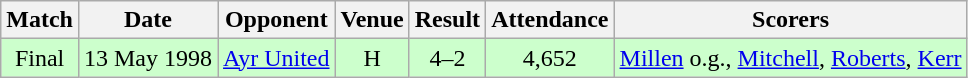<table class="wikitable" style="font-size:100%; text-align:center">
<tr>
<th>Match</th>
<th>Date</th>
<th>Opponent</th>
<th>Venue</th>
<th>Result</th>
<th>Attendance</th>
<th>Scorers</th>
</tr>
<tr style="background: #CCFFCC;">
<td>Final</td>
<td>13 May 1998</td>
<td><a href='#'>Ayr United</a></td>
<td>H</td>
<td>4–2</td>
<td>4,652</td>
<td><a href='#'>Millen</a> o.g., <a href='#'>Mitchell</a>, <a href='#'>Roberts</a>, <a href='#'>Kerr</a></td>
</tr>
</table>
